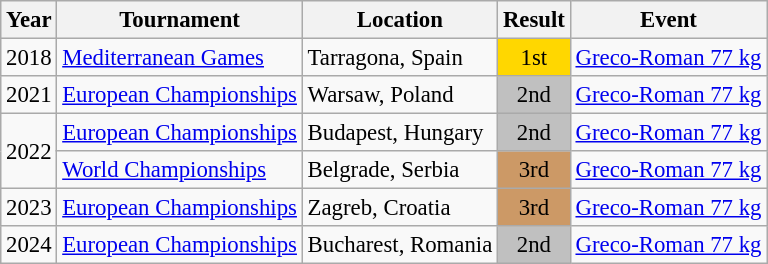<table class="wikitable" style="font-size:95%;">
<tr>
<th>Year</th>
<th>Tournament</th>
<th>Location</th>
<th>Result</th>
<th>Event</th>
</tr>
<tr>
<td>2018</td>
<td><a href='#'>Mediterranean Games</a></td>
<td>Tarragona, Spain</td>
<td align="center" bgcolor="gold">1st</td>
<td><a href='#'>Greco-Roman 77 kg</a></td>
</tr>
<tr>
<td>2021</td>
<td><a href='#'>European Championships</a></td>
<td>Warsaw, Poland</td>
<td align="center" bgcolor="silver">2nd</td>
<td><a href='#'>Greco-Roman 77 kg</a></td>
</tr>
<tr>
<td rowspan=2>2022</td>
<td><a href='#'>European Championships</a></td>
<td>Budapest, Hungary</td>
<td align="center" bgcolor="silver">2nd</td>
<td><a href='#'>Greco-Roman 77 kg</a></td>
</tr>
<tr>
<td><a href='#'>World Championships</a></td>
<td>Belgrade, Serbia</td>
<td align="center" bgcolor="cc9966">3rd</td>
<td><a href='#'>Greco-Roman 77 kg</a></td>
</tr>
<tr>
<td>2023</td>
<td><a href='#'>European Championships</a></td>
<td>Zagreb, Croatia</td>
<td align="center" bgcolor="cc9966">3rd</td>
<td><a href='#'>Greco-Roman 77 kg</a></td>
</tr>
<tr>
<td>2024</td>
<td><a href='#'>European Championships</a></td>
<td>Bucharest, Romania</td>
<td align="center" bgcolor="silver">2nd</td>
<td><a href='#'>Greco-Roman 77 kg</a></td>
</tr>
</table>
